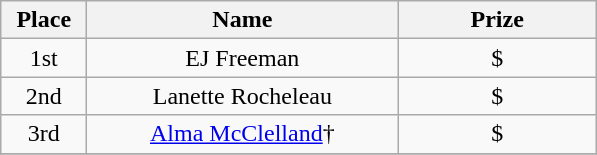<table class="wikitable">
<tr>
<th width="50">Place</th>
<th width="200">Name</th>
<th width="125">Prize</th>
</tr>
<tr>
<td align = "center">1st</td>
<td align = "center">EJ Freeman</td>
<td align = "center">$</td>
</tr>
<tr>
<td align = "center">2nd</td>
<td align = "center">Lanette Rocheleau</td>
<td align = "center">$</td>
</tr>
<tr>
<td align = "center">3rd</td>
<td align = "center"><a href='#'>Alma McClelland</a>†</td>
<td align = "center">$</td>
</tr>
<tr>
</tr>
</table>
